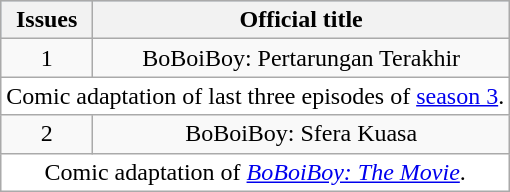<table class="wikitable" style="margin:1em 0; text-align:center;">
<tr style="background:#b0c4de;">
<th>Issues</th>
<th>Official title</th>
</tr>
<tr>
<td>1</td>
<td>BoBoiBoy: Pertarungan Terakhir</td>
</tr>
<tr>
<td colspan="4" style="background:#FFFFFF;">Comic adaptation of last three episodes of <a href='#'>season 3</a>.</td>
</tr>
<tr>
<td>2</td>
<td>BoBoiBoy: Sfera Kuasa</td>
</tr>
<tr>
<td colspan="4" style="background:#FFFFFF;">Comic adaptation of <em><a href='#'>BoBoiBoy: The Movie</a></em>.</td>
</tr>
</table>
